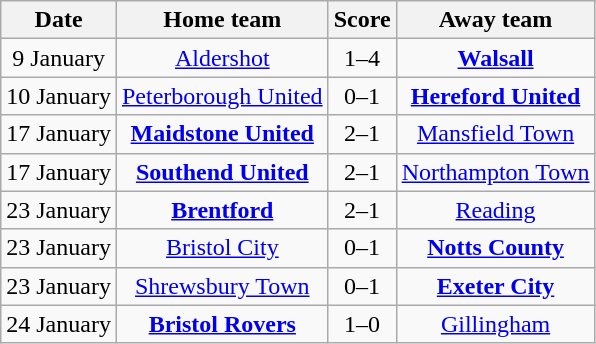<table class="wikitable" style="text-align: center">
<tr>
<th>Date</th>
<th>Home team</th>
<th>Score</th>
<th>Away team</th>
</tr>
<tr>
<td>9 January</td>
<td><a href='#'>Aldershot</a></td>
<td>1–4</td>
<td><strong><a href='#'>Walsall</a></strong></td>
</tr>
<tr>
<td>10 January</td>
<td><a href='#'>Peterborough United</a></td>
<td>0–1</td>
<td><strong><a href='#'>Hereford United</a></strong></td>
</tr>
<tr>
<td>17 January</td>
<td><strong><a href='#'>Maidstone United</a></strong></td>
<td>2–1</td>
<td><a href='#'>Mansfield Town</a></td>
</tr>
<tr>
<td>17 January</td>
<td><strong><a href='#'>Southend United</a></strong></td>
<td>2–1</td>
<td><a href='#'>Northampton Town</a></td>
</tr>
<tr>
<td>23 January</td>
<td><strong><a href='#'>Brentford</a></strong></td>
<td>2–1</td>
<td><a href='#'>Reading</a></td>
</tr>
<tr>
<td>23 January</td>
<td><a href='#'>Bristol City</a></td>
<td>0–1</td>
<td><strong><a href='#'>Notts County</a></strong></td>
</tr>
<tr>
<td>23 January</td>
<td><a href='#'>Shrewsbury Town</a></td>
<td>0–1</td>
<td><strong><a href='#'>Exeter City</a></strong></td>
</tr>
<tr>
<td>24 January</td>
<td><strong><a href='#'>Bristol Rovers</a></strong></td>
<td>1–0</td>
<td><a href='#'>Gillingham</a></td>
</tr>
</table>
